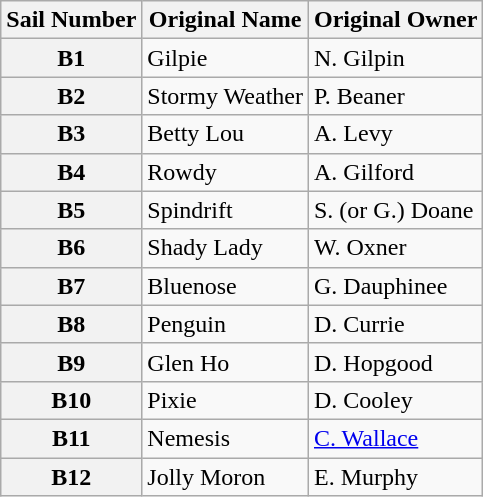<table class="wikitable">
<tr>
<th>Sail Number</th>
<th>Original Name</th>
<th>Original Owner</th>
</tr>
<tr>
<th>B1</th>
<td>Gilpie</td>
<td>N. Gilpin</td>
</tr>
<tr>
<th>B2</th>
<td>Stormy Weather</td>
<td>P. Beaner</td>
</tr>
<tr>
<th>B3</th>
<td>Betty Lou</td>
<td>A. Levy</td>
</tr>
<tr>
<th>B4</th>
<td>Rowdy</td>
<td>A. Gilford</td>
</tr>
<tr>
<th>B5</th>
<td>Spindrift</td>
<td>S. (or G.) Doane</td>
</tr>
<tr>
<th>B6</th>
<td>Shady Lady</td>
<td>W. Oxner</td>
</tr>
<tr>
<th>B7</th>
<td>Bluenose</td>
<td>G. Dauphinee</td>
</tr>
<tr>
<th>B8</th>
<td>Penguin</td>
<td>D. Currie</td>
</tr>
<tr>
<th>B9</th>
<td>Glen Ho</td>
<td>D. Hopgood</td>
</tr>
<tr>
<th>B10</th>
<td>Pixie</td>
<td>D. Cooley</td>
</tr>
<tr>
<th>B11</th>
<td>Nemesis</td>
<td><a href='#'>C. Wallace</a></td>
</tr>
<tr>
<th>B12</th>
<td>Jolly Moron</td>
<td>E. Murphy</td>
</tr>
</table>
